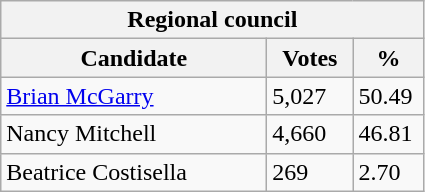<table class="wikitable">
<tr>
<th colspan="3">Regional council</th>
</tr>
<tr>
<th style="width: 170px">Candidate</th>
<th style="width: 50px">Votes</th>
<th style="width: 40px">%</th>
</tr>
<tr>
<td><a href='#'>Brian McGarry</a></td>
<td>5,027</td>
<td>50.49</td>
</tr>
<tr>
<td>Nancy Mitchell</td>
<td>4,660</td>
<td>46.81</td>
</tr>
<tr>
<td>Beatrice Costisella</td>
<td>269</td>
<td>2.70</td>
</tr>
</table>
